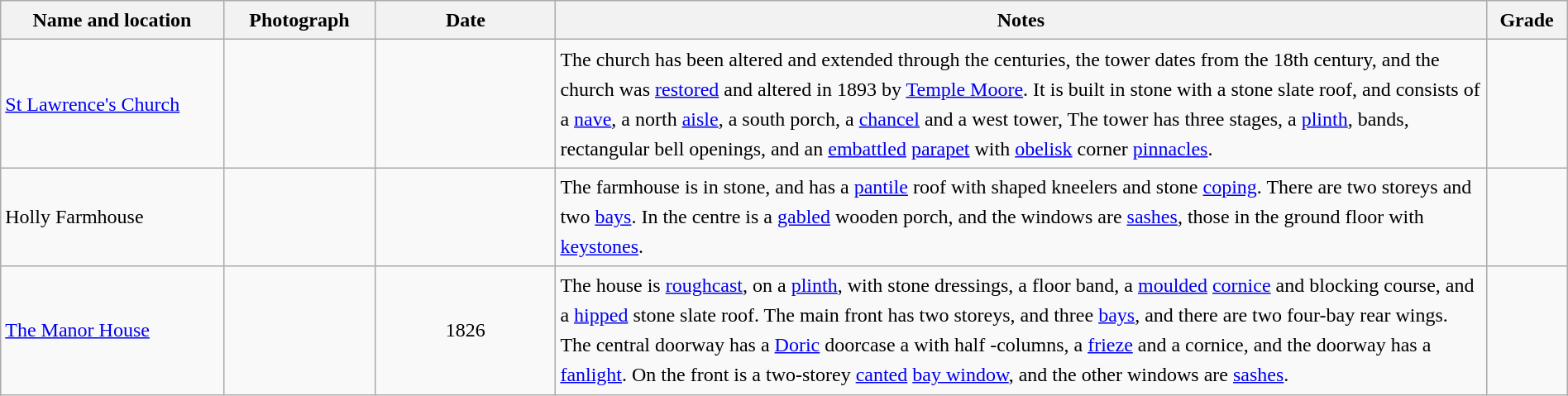<table class="wikitable sortable plainrowheaders" style="width:100%; border:0px; text-align:left; line-height:150%">
<tr>
<th scope="col"  style="width:150px">Name and location</th>
<th scope="col"  style="width:100px" class="unsortable">Photograph</th>
<th scope="col"  style="width:120px">Date</th>
<th scope="col"  style="width:650px" class="unsortable">Notes</th>
<th scope="col"  style="width:50px">Grade</th>
</tr>
<tr>
<td><a href='#'>St Lawrence's Church</a><br><small></small></td>
<td></td>
<td align="center"></td>
<td>The church has been altered and extended through the centuries, the tower dates from the 18th century, and the church was <a href='#'>restored</a> and altered in 1893 by <a href='#'>Temple Moore</a>. It is built in stone with a stone slate roof, and consists of a <a href='#'>nave</a>, a north <a href='#'>aisle</a>, a south porch, a <a href='#'>chancel</a> and a west tower, The tower has three stages, a <a href='#'>plinth</a>, bands, rectangular bell openings, and an <a href='#'>embattled</a> <a href='#'>parapet</a> with <a href='#'>obelisk</a> corner <a href='#'>pinnacles</a>.</td>
<td align="center" ></td>
</tr>
<tr>
<td>Holly Farmhouse<br><small></small></td>
<td></td>
<td align="center"></td>
<td>The farmhouse is in stone, and has a <a href='#'>pantile</a> roof with shaped kneelers and stone <a href='#'>coping</a>. There are two storeys and two <a href='#'>bays</a>. In the centre is a <a href='#'>gabled</a> wooden porch, and the windows are <a href='#'>sashes</a>, those in the ground floor with <a href='#'>keystones</a>.</td>
<td align="center" ></td>
</tr>
<tr>
<td><a href='#'>The Manor House</a><br><small></small></td>
<td></td>
<td align="center">1826</td>
<td>The house is <a href='#'>roughcast</a>, on a <a href='#'>plinth</a>, with stone dressings, a floor band, a <a href='#'>moulded</a> <a href='#'>cornice</a> and blocking course, and a <a href='#'>hipped</a> stone slate roof.  The main front has two storeys, and three <a href='#'>bays</a>, and there are two four-bay rear wings. The central doorway has a <a href='#'>Doric</a> doorcase a with half -columns, a <a href='#'>frieze</a> and a cornice, and the doorway has a <a href='#'>fanlight</a>. On the front is a two-storey <a href='#'>canted</a> <a href='#'>bay window</a>, and the other windows are <a href='#'>sashes</a>.</td>
<td align="center" ></td>
</tr>
<tr>
</tr>
</table>
